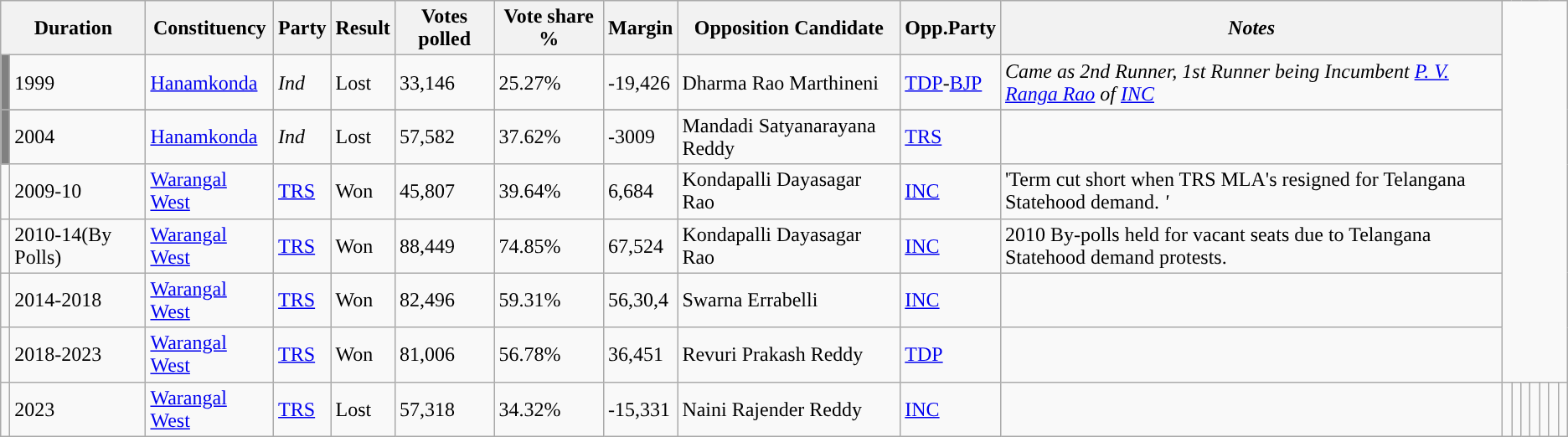<table class="wikitable">
<tr>
<th colspan="2">Duration</th>
<th>Constituency</th>
<th>Party</th>
<th>Result</th>
<th>Votes polled</th>
<th>Vote share %</th>
<th>Margin</th>
<th>Opposition Candidate</th>
<th>Opp.Party</th>
<th><em>Notes</em></th>
</tr>
<tr>
<td style="background-color: gray"></td>
<td>1999</td>
<td><a href='#'>Hanamkonda</a></td>
<td><em>Ind</em></td>
<td>Lost</td>
<td>33,146</td>
<td>25.27%</td>
<td>-19,426</td>
<td>Dharma Rao Marthineni</td>
<td><a href='#'>TDP</a>-<a href='#'>BJP</a></td>
<td><span> <em>Came as 2nd Runner, 1st Runner being Incumbent <a href='#'>P. V. Ranga Rao</a> of <a href='#'>INC</a></em> </span></td>
</tr>
<tr>
</tr>
<tr>
<td style="background-color: gray"></td>
<td>2004</td>
<td><a href='#'>Hanamkonda</a></td>
<td><em>Ind</em></td>
<td>Lost</td>
<td>57,582</td>
<td>37.62%</td>
<td>-3009</td>
<td>Mandadi Satyanarayana Reddy</td>
<td><a href='#'>TRS</a></td>
<td></td>
</tr>
<tr>
<td style="background-color: "></td>
<td>2009-10</td>
<td><a href='#'>Warangal West</a></td>
<td><a href='#'>TRS</a></td>
<td>Won</td>
<td>45,807</td>
<td>39.64%</td>
<td>6,684</td>
<td>Kondapalli Dayasagar Rao</td>
<td><a href='#'>INC</a></td>
<td><span>'Term cut short when TRS MLA's resigned for Telangana Statehood demand.<em></span> '</td>
</tr>
<tr>
<td style="background-color: "></td>
<td>2010-14(By Polls)</td>
<td><a href='#'>Warangal West</a></td>
<td><a href='#'>TRS</a></td>
<td>Won</td>
<td>88,449</td>
<td>74.85%</td>
<td>67,524</td>
<td>Kondapalli Dayasagar Rao</td>
<td><a href='#'>INC</a></td>
<td><span> </em>2010 By-polls held for vacant seats due to Telangana Statehood demand protests.<em></span></td>
</tr>
<tr>
<td style="background-color: "></td>
<td>2014-2018</td>
<td><a href='#'>Warangal West</a></td>
<td><a href='#'>TRS</a></td>
<td>Won</td>
<td>82,496</td>
<td>59.31%</td>
<td>56,30,4</td>
<td>Swarna Errabelli</td>
<td><a href='#'>INC</a></td>
<td></td>
</tr>
<tr>
<td style="background-color: "></td>
<td>2018-2023</td>
<td><a href='#'>Warangal West</a></td>
<td><a href='#'>TRS</a></td>
<td>Won</td>
<td>81,006</td>
<td>56.78%</td>
<td>36,451</td>
<td>Revuri Prakash Reddy</td>
<td><a href='#'>TDP</a></td>
<td></td>
</tr>
<tr>
<td style="background-color: "></td>
<td>2023</td>
<td><a href='#'>Warangal West</a></td>
<td><a href='#'>TRS</a></td>
<td>Lost</td>
<td>57,318</td>
<td>34.32%</td>
<td>-15,331</td>
<td>Naini Rajender Reddy</td>
<td><a href='#'>INC</a></td>
<td></td>
<td></td>
<td></td>
<td></td>
<td></td>
<td></td>
<td></td>
<td></td>
</tr>
</table>
